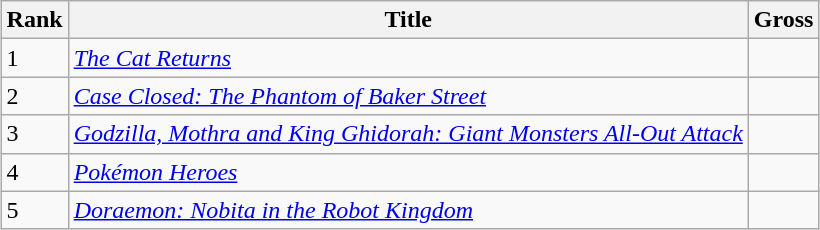<table class="wikitable sortable" style="margin:auto; margin:auto;">
<tr>
<th>Rank</th>
<th>Title</th>
<th>Gross</th>
</tr>
<tr>
<td>1</td>
<td><em><a href='#'>The Cat Returns</a></em></td>
<td></td>
</tr>
<tr>
<td>2</td>
<td><em><a href='#'>Case Closed: The Phantom of Baker Street</a></em></td>
<td></td>
</tr>
<tr>
<td>3</td>
<td><em><a href='#'>Godzilla, Mothra and King Ghidorah: Giant Monsters All-Out Attack</a></em></td>
<td></td>
</tr>
<tr>
<td>4</td>
<td><em><a href='#'>Pokémon Heroes</a></em></td>
<td></td>
</tr>
<tr>
<td>5</td>
<td><em><a href='#'>Doraemon: Nobita in the Robot Kingdom</a></em></td>
<td></td>
</tr>
</table>
